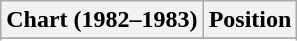<table class="wikitable sortable plainrowheaders" style="text-align:center">
<tr>
<th>Chart (1982–1983)</th>
<th>Position</th>
</tr>
<tr>
</tr>
<tr>
</tr>
<tr>
</tr>
</table>
